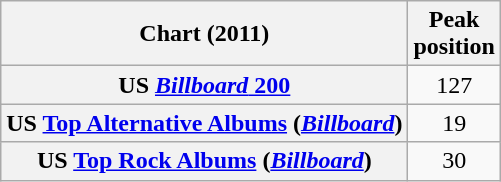<table class="wikitable sortable plainrowheaders" style="text-align: center;">
<tr>
<th scope="col">Chart (2011)</th>
<th scope="col">Peak<br>position</th>
</tr>
<tr>
<th scope="row">US <a href='#'><em>Billboard</em> 200</a></th>
<td>127</td>
</tr>
<tr>
<th scope="row">US <a href='#'>Top Alternative Albums</a> (<a href='#'><em>Billboard</em></a>)</th>
<td>19</td>
</tr>
<tr>
<th scope="row">US <a href='#'>Top Rock Albums</a> (<a href='#'><em>Billboard</em></a>)</th>
<td>30</td>
</tr>
</table>
